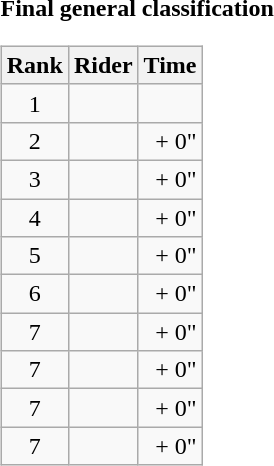<table>
<tr>
<td><strong>Final general classification</strong><br><table class="wikitable">
<tr>
<th scope="col">Rank</th>
<th scope="col">Rider</th>
<th scope="col">Time</th>
</tr>
<tr>
<td style="text-align:center;">1</td>
<td></td>
<td style="text-align:right;"></td>
</tr>
<tr>
<td style="text-align:center;">2</td>
<td></td>
<td style="text-align:right;">+ 0"</td>
</tr>
<tr>
<td style="text-align:center;">3</td>
<td></td>
<td style="text-align:right;">+ 0"</td>
</tr>
<tr>
<td style="text-align:center;">4</td>
<td></td>
<td style="text-align:right;">+ 0"</td>
</tr>
<tr>
<td style="text-align:center;">5</td>
<td></td>
<td style="text-align:right;">+ 0"</td>
</tr>
<tr>
<td style="text-align:center;">6</td>
<td></td>
<td style="text-align:right;">+ 0"</td>
</tr>
<tr>
<td style="text-align:center;">7</td>
<td></td>
<td style="text-align:right;">+ 0"</td>
</tr>
<tr>
<td style="text-align:center;">7</td>
<td></td>
<td style="text-align:right;">+ 0"</td>
</tr>
<tr>
<td style="text-align:center;">7</td>
<td></td>
<td style="text-align:right;">+ 0"</td>
</tr>
<tr>
<td style="text-align:center;">7</td>
<td></td>
<td style="text-align:right;">+ 0"</td>
</tr>
</table>
</td>
</tr>
</table>
